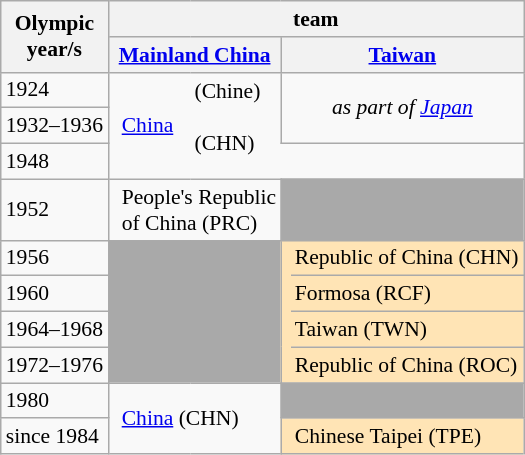<table class = wikitable  style = text-align:left;font-size:90%>
<tr>
<th rowspan = 2>Olympic<br>year/s</th>
<th colspan = 5>team</th>
</tr>
<tr>
<th colspan = 3><a href='#'>Mainland China</a></th>
<th colspan = 2><a href='#'>Taiwan</a></th>
</tr>
<tr>
<td>1924</td>
<td style = "text-align:center; border-style: none none none none"></td>
<td style = "border-style: none none none none"></td>
<td style = "border-style: none none none none">(Chine)</td>
<td colspan = 2 rowspan = 2 style = text-align:center><em>as part of  <a href='#'>Japan</a></em></td>
</tr>
<tr>
<td>1932–1936</td>
<td rowspan = 2 style = "text-align:center; border-style: none none none none"></td>
<td style = "border-style: none none none none"><a href='#'>China</a></td>
<td rowspan = 2 style = "border-style: none none none none">(CHN)</td>
</tr>
<tr>
<td>1948</td>
<td colspan = 5 style = "border-style: none none none none"></td>
</tr>
<tr>
<td>1952</td>
<td style = "text-align:center; border-style: solid none solid solid"></td>
<td colspan = 2 style = "border-style: solid solid solid none">People's Republic<br>of China (PRC)</td>
<td colspan = 2 style =  background:darkgray></td>
</tr>
<tr>
<td>1956</td>
<td colspan = 3 rowspan = 4 style = background:darkgray></td>
<td rowspan = 4 style = "border-style: none none none none; background:moccasin"></td>
<td style = "text-align:center; border-style: solid solid solid none; background:moccasin">Republic of China (CHN)</td>
</tr>
<tr>
<td>1960</td>
<td style = "border-style: solid solid solid none; background:moccasin">Formosa (RCF)</td>
</tr>
<tr>
<td>1964–1968</td>
<td style = "border-style: solid solid solid none; background:moccasin">Taiwan (TWN)</td>
</tr>
<tr>
<td>1972–1976</td>
<td style = "border-style: solid solid solid none; background:moccasin">Republic of China (ROC)</td>
</tr>
<tr>
<td>1980</td>
<td rowspan = 2 style = "text-align:center; border-style: none none none none"></td>
<td colspan = 2 rowspan = 2 style = "border-style: none none none none"><a href='#'>China</a> (CHN)</td>
<td colspan = 2 style =  background:darkgray></td>
</tr>
<tr>
<td>since 1984</td>
<td style = "text-align:center; border-style: none none solid solid; background:moccasin"></td>
<td style = "border-style: solid solid none none; background:moccasin">Chinese Taipei (TPE)</td>
</tr>
</table>
